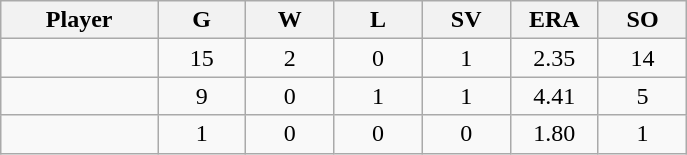<table class="wikitable sortable">
<tr>
<th bgcolor="#DDDDFF" width="16%">Player</th>
<th bgcolor="#DDDDFF" width="9%">G</th>
<th bgcolor="#DDDDFF" width="9%">W</th>
<th bgcolor="#DDDDFF" width="9%">L</th>
<th bgcolor="#DDDDFF" width="9%">SV</th>
<th bgcolor="#DDDDFF" width="9%">ERA</th>
<th bgcolor="#DDDDFF" width="9%">SO</th>
</tr>
<tr align="center">
<td></td>
<td>15</td>
<td>2</td>
<td>0</td>
<td>1</td>
<td>2.35</td>
<td>14</td>
</tr>
<tr align="center">
<td></td>
<td>9</td>
<td>0</td>
<td>1</td>
<td>1</td>
<td>4.41</td>
<td>5</td>
</tr>
<tr align="center">
<td></td>
<td>1</td>
<td>0</td>
<td>0</td>
<td>0</td>
<td>1.80</td>
<td>1</td>
</tr>
</table>
